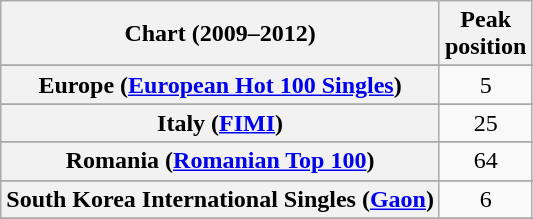<table class="wikitable sortable plainrowheaders" style="text-align:center">
<tr>
<th scope="col">Chart (2009–2012)</th>
<th scope="col">Peak<br>position</th>
</tr>
<tr>
</tr>
<tr>
</tr>
<tr>
</tr>
<tr>
</tr>
<tr>
</tr>
<tr>
</tr>
<tr>
<th scope="row">Europe (<a href='#'>European Hot 100 Singles</a>)</th>
<td>5</td>
</tr>
<tr>
</tr>
<tr>
</tr>
<tr>
</tr>
<tr>
</tr>
<tr>
</tr>
<tr>
<th scope="row">Italy (<a href='#'>FIMI</a>)</th>
<td>25</td>
</tr>
<tr>
</tr>
<tr>
</tr>
<tr>
</tr>
<tr>
</tr>
<tr>
<th scope="row">Romania (<a href='#'>Romanian Top 100</a>)</th>
<td>64</td>
</tr>
<tr>
</tr>
<tr>
</tr>
<tr>
<th scope="row">South Korea International Singles (<a href='#'>Gaon</a>)</th>
<td>6</td>
</tr>
<tr>
</tr>
<tr>
</tr>
<tr>
</tr>
<tr>
</tr>
</table>
